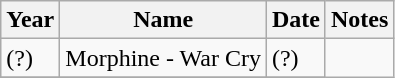<table class="wikitable">
<tr>
<th>Year</th>
<th>Name</th>
<th>Date</th>
<th>Notes</th>
</tr>
<tr>
<td>(?)</td>
<td>Morphine - War Cry</td>
<td>(?)</td>
</tr>
<tr>
</tr>
</table>
